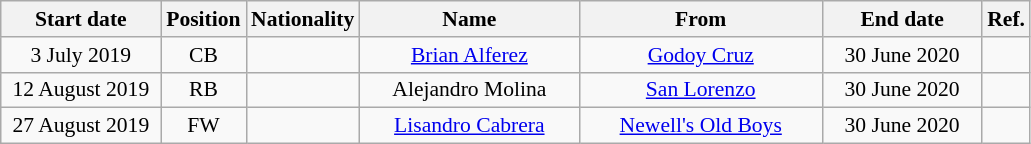<table class="wikitable" style="text-align:center; font-size:90%; ">
<tr>
<th style="background:#; color:#; width:100px;">Start date</th>
<th style="background:#; color:#; width:50px;">Position</th>
<th style="background:#; color:#; width:50px;">Nationality</th>
<th style="background:#; color:#; width:140px;">Name</th>
<th style="background:#; color:#; width:155px;">From</th>
<th style="background:#; color:#; width:100px;">End date</th>
<th style="background:#; color:#; width:25px;">Ref.</th>
</tr>
<tr>
<td>3 July 2019</td>
<td>CB</td>
<td></td>
<td><a href='#'>Brian Alferez</a></td>
<td> <a href='#'>Godoy Cruz</a></td>
<td>30 June 2020</td>
<td></td>
</tr>
<tr>
<td>12 August 2019</td>
<td>RB</td>
<td></td>
<td>Alejandro Molina</td>
<td> <a href='#'>San Lorenzo</a></td>
<td>30 June 2020</td>
<td></td>
</tr>
<tr>
<td>27 August 2019</td>
<td>FW</td>
<td></td>
<td><a href='#'>Lisandro Cabrera</a></td>
<td> <a href='#'>Newell's Old Boys</a></td>
<td>30 June 2020</td>
<td></td>
</tr>
</table>
